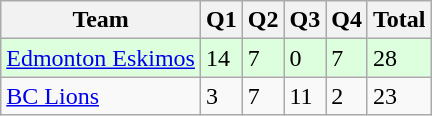<table class="wikitable">
<tr>
<th>Team</th>
<th>Q1</th>
<th>Q2</th>
<th>Q3</th>
<th>Q4</th>
<th>Total</th>
</tr>
<tr style="background-color:#DDFFDD">
<td><a href='#'>Edmonton Eskimos</a></td>
<td>14</td>
<td>7</td>
<td>0</td>
<td>7</td>
<td>28</td>
</tr>
<tr>
<td><a href='#'>BC Lions</a></td>
<td>3</td>
<td>7</td>
<td>11</td>
<td>2</td>
<td>23</td>
</tr>
</table>
